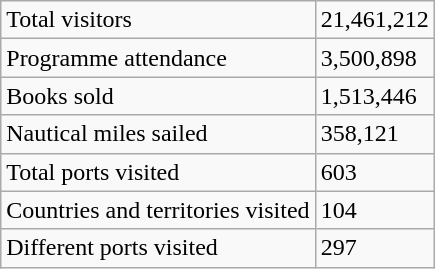<table class="wikitable">
<tr>
<td>Total visitors</td>
<td>21,461,212</td>
</tr>
<tr>
<td>Programme attendance</td>
<td>3,500,898</td>
</tr>
<tr>
<td>Books sold</td>
<td>1,513,446</td>
</tr>
<tr>
<td>Nautical miles sailed</td>
<td>358,121</td>
</tr>
<tr>
<td>Total ports visited</td>
<td>603</td>
</tr>
<tr>
<td>Countries and territories visited</td>
<td>104</td>
</tr>
<tr>
<td>Different ports visited</td>
<td>297</td>
</tr>
</table>
